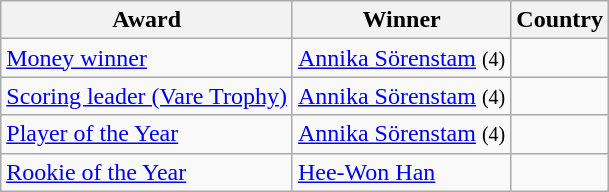<table class="wikitable">
<tr>
<th>Award</th>
<th>Winner</th>
<th>Country</th>
</tr>
<tr>
<td><a href='#'>Money winner</a></td>
<td><a href='#'>Annika Sörenstam</a> <small>(4)</small></td>
<td></td>
</tr>
<tr>
<td><a href='#'>Scoring leader (Vare Trophy)</a></td>
<td><a href='#'>Annika Sörenstam</a> <small>(4)</small></td>
<td></td>
</tr>
<tr>
<td><a href='#'>Player of the Year</a></td>
<td><a href='#'>Annika Sörenstam</a> <small>(4)</small></td>
<td></td>
</tr>
<tr>
<td><a href='#'>Rookie of the Year</a></td>
<td><a href='#'>Hee-Won Han</a></td>
<td></td>
</tr>
</table>
